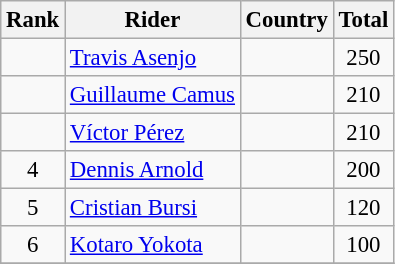<table class="wikitable sortable" style="font-size:95%; text-align:center;">
<tr>
<th>Rank</th>
<th>Rider</th>
<th>Country</th>
<th>Total</th>
</tr>
<tr>
<td></td>
<td align=left><a href='#'>Travis Asenjo</a></td>
<td align=left></td>
<td>250</td>
</tr>
<tr>
<td></td>
<td align=left><a href='#'>Guillaume Camus</a></td>
<td align=left></td>
<td>210</td>
</tr>
<tr>
<td></td>
<td align=left><a href='#'>Víctor Pérez</a></td>
<td align=left></td>
<td>210</td>
</tr>
<tr>
<td>4</td>
<td align=left><a href='#'>Dennis Arnold</a></td>
<td align=left></td>
<td>200</td>
</tr>
<tr>
<td>5</td>
<td align=left><a href='#'>Cristian Bursi</a></td>
<td align=left></td>
<td>120</td>
</tr>
<tr>
<td>6</td>
<td align=left><a href='#'>Kotaro Yokota</a></td>
<td align=left></td>
<td>100</td>
</tr>
<tr>
</tr>
</table>
